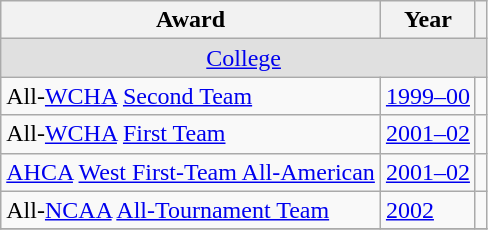<table class="wikitable">
<tr>
<th>Award</th>
<th>Year</th>
<th></th>
</tr>
<tr ALIGN="center" bgcolor="#e0e0e0">
<td colspan="3"><a href='#'>College</a></td>
</tr>
<tr>
<td>All-<a href='#'>WCHA</a> <a href='#'>Second Team</a></td>
<td><a href='#'>1999–00</a></td>
<td></td>
</tr>
<tr>
<td>All-<a href='#'>WCHA</a> <a href='#'>First Team</a></td>
<td><a href='#'>2001–02</a></td>
<td></td>
</tr>
<tr>
<td><a href='#'>AHCA</a> <a href='#'>West First-Team All-American</a></td>
<td><a href='#'>2001–02</a></td>
<td></td>
</tr>
<tr>
<td>All-<a href='#'>NCAA</a> <a href='#'>All-Tournament Team</a></td>
<td><a href='#'>2002</a></td>
<td></td>
</tr>
<tr>
</tr>
</table>
